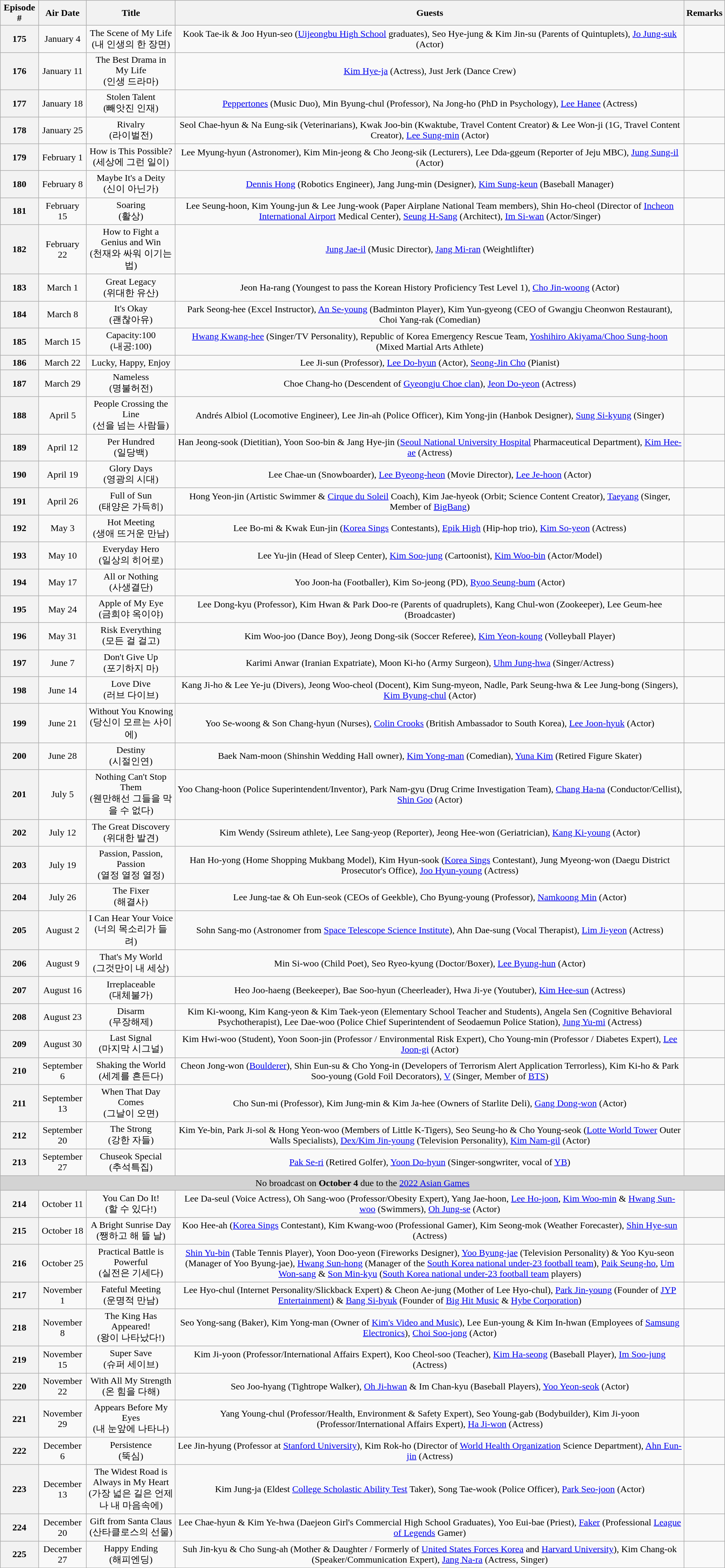<table class="wikitable" style="text-align:center;">
<tr>
<th>Episode #</th>
<th>Air Date</th>
<th>Title</th>
<th>Guests</th>
<th>Remarks</th>
</tr>
<tr>
<th>175</th>
<td>January 4</td>
<td>The Scene of My Life<br>(내 인생의 한 장면)</td>
<td>Kook Tae-ik & Joo Hyun-seo (<a href='#'>Uijeongbu High School</a> graduates), Seo Hye-jung & Kim Jin-su (Parents of Quintuplets), <a href='#'>Jo Jung-suk</a> (Actor)</td>
<td></td>
</tr>
<tr>
<th>176</th>
<td>January 11</td>
<td>The Best Drama in My Life<br>(인생 드라마)</td>
<td><a href='#'>Kim Hye-ja</a> (Actress), Just Jerk (Dance Crew)</td>
<td></td>
</tr>
<tr>
<th>177</th>
<td>January 18</td>
<td>Stolen Talent<br>(빼앗진 인재)</td>
<td><a href='#'>Peppertones</a> (Music Duo), Min Byung-chul (Professor), Na Jong-ho (PhD in Psychology), <a href='#'>Lee Hanee</a> (Actress)</td>
<td></td>
</tr>
<tr>
<th>178</th>
<td>January 25</td>
<td>Rivalry<br>(라이벌전)</td>
<td>Seol Chae-hyun & Na Eung-sik (Veterinarians), Kwak Joo-bin (Kwaktube, Travel Content Creator) & Lee Won-ji (1G, Travel Content Creator), <a href='#'>Lee Sung-min</a> (Actor)</td>
<td></td>
</tr>
<tr>
<th>179</th>
<td>February 1</td>
<td>How is This Possible?<br>(세상에 그런 일이)</td>
<td>Lee Myung-hyun (Astronomer), Kim Min-jeong & Cho Jeong-sik (Lecturers), Lee Dda-ggeum (Reporter of Jeju MBC), <a href='#'>Jung Sung-il</a> (Actor)</td>
<td></td>
</tr>
<tr>
<th>180</th>
<td>February 8</td>
<td>Maybe It's a Deity<br>(신이 아닌가)</td>
<td><a href='#'>Dennis Hong</a> (Robotics Engineer), Jang Jung-min (Designer), <a href='#'>Kim Sung-keun</a> (Baseball Manager)</td>
<td></td>
</tr>
<tr>
<th>181</th>
<td>February 15</td>
<td>Soaring<br>(활상)</td>
<td>Lee Seung-hoon, Kim Young-jun & Lee Jung-wook (Paper Airplane National Team members), Shin Ho-cheol (Director of <a href='#'>Incheon International Airport</a> Medical Center), <a href='#'>Seung H-Sang</a> (Architect), <a href='#'>Im Si-wan</a> (Actor/Singer)</td>
<td></td>
</tr>
<tr>
<th>182</th>
<td>February 22</td>
<td>How to Fight a Genius and Win<br>(천재와 싸워 이기는 법)</td>
<td><a href='#'>Jung Jae-il</a> (Music Director), <a href='#'>Jang Mi-ran</a> (Weightlifter)</td>
<td></td>
</tr>
<tr>
<th>183</th>
<td>March 1</td>
<td>Great Legacy<br>(위대한 유산)</td>
<td>Jeon Ha-rang (Youngest to pass the Korean History Proficiency Test Level 1), <a href='#'>Cho Jin-woong</a> (Actor)</td>
<td></td>
</tr>
<tr>
<th>184</th>
<td>March 8</td>
<td>It's Okay<br>(괜찮아유)</td>
<td>Park Seong-hee (Excel Instructor), <a href='#'>An Se-young</a> (Badminton Player), Kim Yun-gyeong (CEO of Gwangju Cheonwon Restaurant), Choi Yang-rak (Comedian)</td>
<td></td>
</tr>
<tr>
<th>185</th>
<td>March 15</td>
<td>Capacity:100<br>(내공:100)</td>
<td><a href='#'>Hwang Kwang-hee</a> (Singer/TV Personality), Republic of Korea Emergency Rescue Team, <a href='#'>Yoshihiro Akiyama/Choo Sung-hoon</a> (Mixed Martial Arts Athlete)</td>
<td></td>
</tr>
<tr>
<th>186</th>
<td>March 22</td>
<td>Lucky, Happy, Enjoy</td>
<td>Lee Ji-sun (Professor), <a href='#'>Lee Do-hyun</a> (Actor), <a href='#'>Seong-Jin Cho</a> (Pianist)</td>
<td></td>
</tr>
<tr>
<th>187</th>
<td>March 29</td>
<td>Nameless<br>(명불허전)</td>
<td>Choe Chang-ho (Descendent of <a href='#'>Gyeongju Choe clan</a>), <a href='#'>Jeon Do-yeon</a> (Actress)</td>
<td></td>
</tr>
<tr>
<th>188</th>
<td>April 5</td>
<td>People Crossing the Line<br>(선을 넘는 사람들)</td>
<td>Andrés Albiol (Locomotive Engineer), Lee Jin-ah (Police Officer), Kim Yong-jin (Hanbok Designer), <a href='#'>Sung Si-kyung</a> (Singer)</td>
<td></td>
</tr>
<tr>
<th>189</th>
<td>April 12</td>
<td>Per Hundred<br>(일당백)</td>
<td>Han Jeong-sook (Dietitian), Yoon Soo-bin & Jang Hye-jin (<a href='#'>Seoul National University Hospital</a> Pharmaceutical Department), <a href='#'>Kim Hee-ae</a> (Actress)</td>
<td></td>
</tr>
<tr>
<th>190</th>
<td>April 19</td>
<td>Glory Days<br>(영광의 시대)</td>
<td>Lee Chae-un (Snowboarder), <a href='#'>Lee Byeong-heon</a> (Movie Director), <a href='#'>Lee Je-hoon</a> (Actor)</td>
<td></td>
</tr>
<tr>
<th>191</th>
<td>April 26</td>
<td>Full of Sun<br>(태양은 가득히)</td>
<td>Hong Yeon-jin (Artistic Swimmer & <a href='#'>Cirque du Soleil</a> Coach), Kim Jae-hyeok (Orbit; Science Content Creator), <a href='#'>Taeyang</a> (Singer, Member of <a href='#'>BigBang</a>)</td>
<td></td>
</tr>
<tr>
<th>192</th>
<td>May 3</td>
<td>Hot Meeting<br>(생애 뜨거운 만남)</td>
<td>Lee Bo-mi & Kwak Eun-jin (<a href='#'>Korea Sings</a> Contestants), <a href='#'>Epik High</a> (Hip-hop trio), <a href='#'>Kim So-yeon</a> (Actress)</td>
<td></td>
</tr>
<tr>
<th>193</th>
<td>May 10</td>
<td>Everyday Hero<br>(일상의 히어로)</td>
<td>Lee Yu-jin (Head of Sleep Center), <a href='#'>Kim Soo-jung</a> (Cartoonist), <a href='#'>Kim Woo-bin</a> (Actor/Model)</td>
<td></td>
</tr>
<tr>
<th>194</th>
<td>May 17</td>
<td>All or Nothing<br>(사생결단)</td>
<td>Yoo Joon-ha (Footballer), Kim So-jeong (PD), <a href='#'>Ryoo Seung-bum</a> (Actor)</td>
<td></td>
</tr>
<tr>
<th>195</th>
<td>May 24</td>
<td>Apple of My Eye<br>(금희야 옥이야)</td>
<td>Lee Dong-kyu (Professor), Kim Hwan & Park Doo-re (Parents of quadruplets), Kang Chul-won (Zookeeper), Lee Geum-hee (Broadcaster)</td>
<td></td>
</tr>
<tr>
<th>196</th>
<td>May 31</td>
<td>Risk Everything<br>(모든 걸 걸고)</td>
<td>Kim Woo-joo (Dance Boy), Jeong Dong-sik (Soccer Referee), <a href='#'>Kim Yeon-koung</a> (Volleyball Player)</td>
<td></td>
</tr>
<tr>
<th>197</th>
<td>June 7</td>
<td>Don't Give Up<br>(포기하지 마)</td>
<td>Karimi Anwar (Iranian Expatriate), Moon Ki-ho (Army Surgeon), <a href='#'>Uhm Jung-hwa</a> (Singer/Actress)</td>
<td></td>
</tr>
<tr>
<th>198</th>
<td>June 14</td>
<td>Love Dive<br>(러브 다이브)</td>
<td>Kang Ji-ho & Lee Ye-ju (Divers), Jeong Woo-cheol (Docent), Kim Sung-myeon, Nadle, Park Seung-hwa & Lee Jung-bong (Singers), <a href='#'>Kim Byung-chul</a> (Actor)</td>
<td></td>
</tr>
<tr>
<th>199</th>
<td>June 21</td>
<td>Without You Knowing<br>(당신이 모르는 사이에)</td>
<td>Yoo Se-woong & Son Chang-hyun (Nurses), <a href='#'>Colin Crooks</a> (British Ambassador to South Korea), <a href='#'>Lee Joon-hyuk</a> (Actor)</td>
<td></td>
</tr>
<tr>
<th>200</th>
<td>June 28</td>
<td>Destiny<br>(시절인연)</td>
<td>Baek Nam-moon (Shinshin Wedding Hall owner), <a href='#'>Kim Yong-man</a> (Comedian), <a href='#'>Yuna Kim</a> (Retired Figure Skater)</td>
<td></td>
</tr>
<tr>
<th>201</th>
<td>July 5</td>
<td>Nothing Can't Stop Them<br>(웬만해선 그들을 막을 수 없다)</td>
<td>Yoo Chang-hoon (Police Superintendent/Inventor), Park Nam-gyu (Drug Crime Investigation Team), <a href='#'>Chang Ha-na</a> (Conductor/Cellist), <a href='#'>Shin Goo</a> (Actor)</td>
<td></td>
</tr>
<tr>
<th>202</th>
<td>July 12</td>
<td>The Great Discovery<br>(위대한 발견)</td>
<td>Kim Wendy (Ssireum athlete), Lee Sang-yeop (Reporter), Jeong Hee-won (Geriatrician), <a href='#'>Kang Ki-young</a> (Actor)</td>
<td></td>
</tr>
<tr>
<th>203</th>
<td>July 19</td>
<td>Passion, Passion, Passion<br>(열정 열정 열정)</td>
<td>Han Ho-yong (Home Shopping Mukbang Model), Kim Hyun-sook (<a href='#'>Korea Sings</a> Contestant), Jung Myeong-won (Daegu District Prosecutor's Office), <a href='#'>Joo Hyun-young</a> (Actress)</td>
<td></td>
</tr>
<tr>
<th>204</th>
<td>July 26</td>
<td>The Fixer<br>(해결사)</td>
<td>Lee Jung-tae & Oh Eun-seok (CEOs of Geekble), Cho Byung-young (Professor), <a href='#'>Namkoong Min</a> (Actor)</td>
<td></td>
</tr>
<tr>
<th>205</th>
<td>August 2</td>
<td>I Can Hear Your Voice<br>(너의 목소리가 들려)</td>
<td>Sohn Sang-mo (Astronomer from <a href='#'>Space Telescope Science Institute</a>), Ahn Dae-sung (Vocal Therapist), <a href='#'>Lim Ji-yeon</a> (Actress)</td>
<td></td>
</tr>
<tr>
<th>206</th>
<td>August 9</td>
<td>That's My World<br>(그것만이 내 세상)</td>
<td>Min Si-woo (Child Poet), Seo Ryeo-kyung (Doctor/Boxer), <a href='#'>Lee Byung-hun</a> (Actor)</td>
<td></td>
</tr>
<tr>
<th>207</th>
<td>August 16</td>
<td>Irreplaceable<br>(대체불가)</td>
<td>Heo Joo-haeng (Beekeeper), Bae Soo-hyun (Cheerleader), Hwa Ji-ye (Youtuber), <a href='#'>Kim Hee-sun</a> (Actress)</td>
<td></td>
</tr>
<tr>
<th>208</th>
<td>August 23</td>
<td>Disarm<br>(무장해제)</td>
<td>Kim Ki-woong, Kim Kang-yeon & Kim Taek-yeon (Elementary School Teacher and Students), Angela Sen (Cognitive Behavioral Psychotherapist), Lee Dae-woo (Police Chief Superintendent of Seodaemun Police Station), <a href='#'>Jung Yu-mi</a> (Actress)</td>
<td></td>
</tr>
<tr>
<th>209</th>
<td>August 30</td>
<td>Last Signal<br>(마지막 시그널)</td>
<td>Kim Hwi-woo (Student), Yoon Soon-jin (Professor / Environmental Risk Expert), Cho Young-min (Professor / Diabetes Expert), <a href='#'>Lee Joon-gi</a> (Actor)</td>
<td></td>
</tr>
<tr>
<th>210</th>
<td>September 6</td>
<td>Shaking the World<br>(세계를 흔든다)</td>
<td>Cheon Jong-won (<a href='#'>Boulderer</a>), Shin Eun-su & Cho Yong-in (Developers of Terrorism Alert Application Terrorless), Kim Ki-ho & Park Soo-young (Gold Foil Decorators), <a href='#'>V</a> (Singer, Member of <a href='#'>BTS</a>)</td>
<td></td>
</tr>
<tr>
<th>211</th>
<td>September 13</td>
<td>When That Day Comes<br>(그날이 오면)</td>
<td>Cho Sun-mi (Professor), Kim Jung-min & Kim Ja-hee (Owners of Starlite Deli), <a href='#'>Gang Dong-won</a> (Actor)</td>
<td></td>
</tr>
<tr>
<th>212</th>
<td>September 20</td>
<td>The Strong<br>(강한 자들)</td>
<td>Kim Ye-bin, Park Ji-sol & Hong Yeon-woo (Members of Little K-Tigers), Seo Seung-ho & Cho Young-seok (<a href='#'>Lotte World Tower</a> Outer Walls Specialists), <a href='#'>Dex/Kim Jin-young</a> (Television Personality), <a href='#'>Kim Nam-gil</a> (Actor)</td>
<td></td>
</tr>
<tr>
<th>213</th>
<td>September 27</td>
<td>Chuseok Special<br>(추석특집)</td>
<td><a href='#'>Pak Se-ri</a> (Retired Golfer), <a href='#'>Yoon Do-hyun</a> (Singer-songwriter, vocal of <a href='#'>YB</a>)</td>
<td></td>
</tr>
<tr>
<td colspan="5" style="text-align:center;background:Lightgray">No broadcast on <strong>October 4</strong> due to the <a href='#'>2022 Asian Games</a></td>
</tr>
<tr>
<th>214</th>
<td>October 11</td>
<td>You Can Do It!<br>(할 수 있다!)</td>
<td>Lee Da-seul (Voice Actress), Oh Sang-woo (Professor/Obesity Expert), Yang Jae-hoon, <a href='#'>Lee Ho-joon</a>, <a href='#'>Kim Woo-min</a> & <a href='#'>Hwang Sun-woo</a> (Swimmers), <a href='#'>Oh Jung-se</a> (Actor)</td>
<td></td>
</tr>
<tr>
<th>215</th>
<td>October 18</td>
<td>A Bright Sunrise Day<br>(쨍하고 해 뜰 날)</td>
<td>Koo Hee-ah (<a href='#'>Korea Sings</a> Contestant), Kim Kwang-woo (Professional Gamer), Kim Seong-mok (Weather Forecaster), <a href='#'>Shin Hye-sun</a> (Actress)</td>
<td></td>
</tr>
<tr>
<th>216</th>
<td>October 25</td>
<td>Practical Battle is Powerful<br>(실전은 기세다)</td>
<td><a href='#'>Shin Yu-bin</a> (Table Tennis Player), Yoon Doo-yeon (Fireworks Designer), <a href='#'>Yoo Byung-jae</a> (Television Personality) & Yoo Kyu-seon (Manager of Yoo Byung-jae), <a href='#'>Hwang Sun-hong</a> (Manager of the <a href='#'>South Korea national under-23 football team</a>), <a href='#'>Paik Seung-ho</a>, <a href='#'>Um Won-sang</a> & <a href='#'>Son Min-kyu</a> (<a href='#'>South Korea national under-23 football team</a> players)</td>
<td></td>
</tr>
<tr>
<th>217</th>
<td>November 1</td>
<td>Fateful Meeting<br>(운명적 만남)</td>
<td>Lee Hyo-chul (Internet Personality/Slickback Expert) & Cheon Ae-jung (Mother of Lee Hyo-chul), <a href='#'>Park Jin-young</a> (Founder of <a href='#'>JYP Entertainment</a>) & <a href='#'>Bang Si-hyuk</a> (Founder of <a href='#'>Big Hit Music</a> & <a href='#'>Hybe Corporation</a>)</td>
<td></td>
</tr>
<tr>
<th>218</th>
<td>November 8</td>
<td>The King Has Appeared!<br>(왕이 나타났다!)</td>
<td>Seo Yong-sang (Baker), Kim Yong-man (Owner of <a href='#'>Kim's Video and Music</a>), Lee Eun-young & Kim In-hwan (Employees of <a href='#'>Samsung Electronics</a>), <a href='#'>Choi Soo-jong</a> (Actor)</td>
<td></td>
</tr>
<tr>
<th>219</th>
<td>November 15</td>
<td>Super Save<br>(슈퍼 세이브)</td>
<td>Kim Ji-yoon (Professor/International Affairs Expert), Koo Cheol-soo (Teacher), <a href='#'>Kim Ha-seong</a> (Baseball Player), <a href='#'>Im Soo-jung</a> (Actress)</td>
<td></td>
</tr>
<tr>
<th>220</th>
<td>November 22</td>
<td>With All My Strength<br>(온 힘을 다해)</td>
<td>Seo Joo-hyang (Tightrope Walker), <a href='#'>Oh Ji-hwan</a> & Im Chan-kyu (Baseball Players), <a href='#'>Yoo Yeon-seok</a> (Actor)</td>
<td></td>
</tr>
<tr>
<th>221</th>
<td>November 29</td>
<td>Appears Before My Eyes<br>(내 눈앞에 나타나)</td>
<td>Yang Young-chul (Professor/Health, Environment & Safety Expert), Seo Young-gab (Bodybuilder), Kim Ji-yoon (Professor/International Affairs Expert), <a href='#'>Ha Ji-won</a> (Actress)</td>
<td></td>
</tr>
<tr>
<th>222</th>
<td>December 6</td>
<td>Persistence<br>(뚝심)</td>
<td>Lee Jin-hyung (Professor at <a href='#'>Stanford University</a>), Kim Rok-ho (Director of <a href='#'>World Health Organization</a> Science Department), <a href='#'>Ahn Eun-jin</a> (Actress)</td>
<td></td>
</tr>
<tr>
<th>223</th>
<td>December 13</td>
<td>The Widest Road is Always in My Heart<br>(가장 넓은 길은 언제나 내 마음속에)</td>
<td>Kim Jung-ja (Eldest <a href='#'>College Scholastic Ability Test</a> Taker), Song Tae-wook (Police Officer), <a href='#'>Park Seo-joon</a> (Actor)</td>
<td></td>
</tr>
<tr>
<th>224</th>
<td>December 20</td>
<td>Gift from Santa Claus<br>(산타클로스의 선물)</td>
<td>Lee Chae-hyun & Kim Ye-hwa (Daejeon Girl's Commercial High School Graduates), Yoo Eui-bae (Priest), <a href='#'>Faker</a> (Professional <a href='#'>League of Legends</a> Gamer)</td>
<td></td>
</tr>
<tr>
<th>225</th>
<td>December 27</td>
<td>Happy Ending<br>(해피엔딩)</td>
<td>Suh Jin-kyu & Cho Sung-ah (Mother & Daughter / Formerly of <a href='#'>United States Forces Korea</a> and <a href='#'>Harvard University</a>), Kim Chang-ok (Speaker/Communication Expert), <a href='#'>Jang Na-ra</a> (Actress, Singer)</td>
<td></td>
</tr>
</table>
